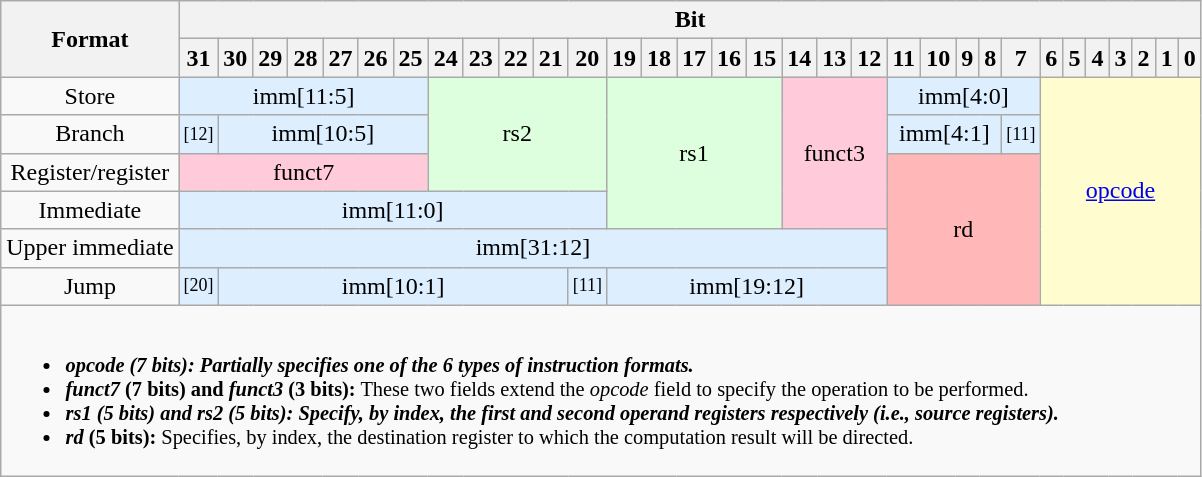<table class="wikitable" style="text-align:center;">
<tr>
<th rowspan=2>Format</th>
<th colspan=32>Bit</th>
</tr>
<tr>
<th>31</th>
<th>30</th>
<th>29</th>
<th>28</th>
<th>27</th>
<th>26</th>
<th>25</th>
<th>24</th>
<th>23</th>
<th>22</th>
<th>21</th>
<th>20</th>
<th>19</th>
<th>18</th>
<th>17</th>
<th>16</th>
<th>15</th>
<th>14</th>
<th>13</th>
<th>12</th>
<th>11</th>
<th>10</th>
<th>9</th>
<th>8</th>
<th>7</th>
<th>6</th>
<th>5</th>
<th>4</th>
<th>3</th>
<th>2</th>
<th>1</th>
<th>0</th>
</tr>
<tr>
<td>Store</td>
<td colspan="7" style="background:#def;">imm[11:5]</td>
<td colspan="5" rowspan="3" style="background:#dfd;">rs2</td>
<td colspan="5" rowspan="4" style="background:#dfd;">rs1</td>
<td colspan="3" rowspan="4" style="background:#FFCBDB;">funct3</td>
<td colspan="5" style="background:#def;">imm[4:0]</td>
<td colspan="7" rowspan="6" style="background:#FFFDD0;"><a href='#'>opcode</a></td>
</tr>
<tr>
<td>Branch</td>
<td style="background:#def; font-size: 75%;">[12]</td>
<td colspan="6" style="background:#def;">imm[10:5]</td>
<td colspan="4" style="background:#def;">imm[4:1]</td>
<td style="background:#def; font-size: 75%;">[11]</td>
</tr>
<tr>
<td>Register/register</td>
<td colspan="7" style="background:#FFCBDB;">funct7</td>
<td colspan="5" rowspan="4" style="background:#ffb7b7;">rd</td>
</tr>
<tr>
<td>Immediate</td>
<td colspan="12" style="background:#def;">imm[11:0]</td>
</tr>
<tr>
<td>Upper immediate</td>
<td colspan="20" style="background:#def;">imm[31:12]</td>
</tr>
<tr>
<td>Jump</td>
<td style="background:#def; font-size: 75%;">[20]</td>
<td colspan="10" style="background:#def;">imm[10:1]</td>
<td style="background:#def; font-size: 75%;">[11]</td>
<td colspan="8" style="background:#def;">imm[19:12]</td>
</tr>
<tr>
<td colspan="33" style="text-align:left; font-size:85%;"><br><ul><li><strong><em>opcode<em> (7 bits):<strong> Partially specifies one of the 6 types of </em>instruction formats<em>.</li><li></em></strong>funct7</em> (7 bits) and <em>funct3</em> (3 bits):</strong> These two fields extend the <em>opcode</em> field to specify the operation to be performed.</li><li><strong><em>rs1<em> (5 bits) and </em>rs2<em> (5 bits):<strong> Specify, by index, the first and second operand registers respectively (i.e., source registers).</li><li></em></strong>rd</em> (5 bits):</strong> Specifies, by index, the destination register to which the computation result will be directed.</li></ul></td>
</tr>
</table>
